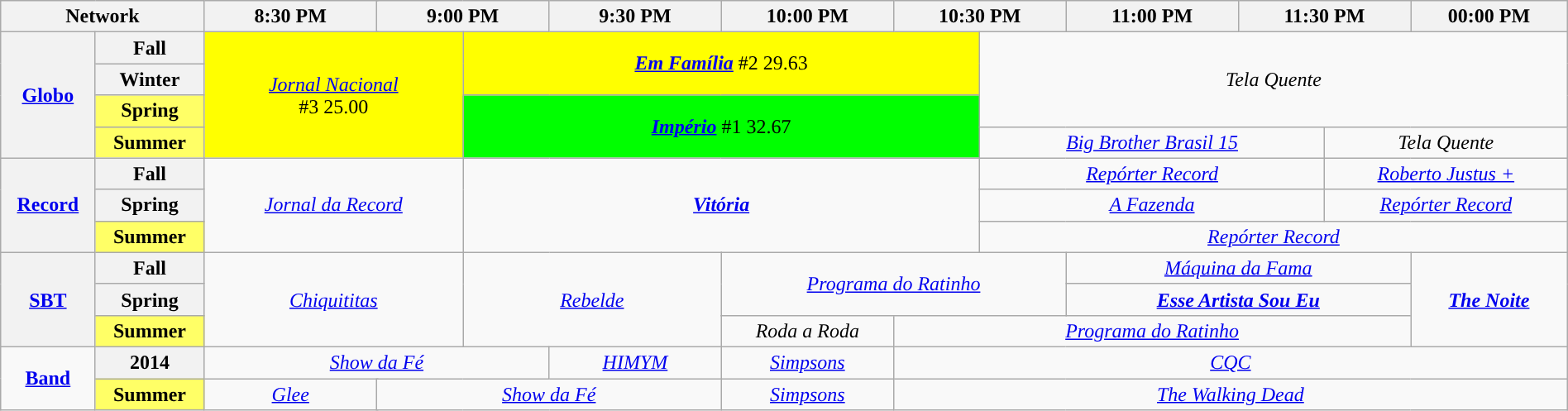<table class="wikitable" style="width:100%;margin-right:0;text-align:center">
<tr>
<th colspan=2 style="width:13%;">Network</th>
<th colspan=2 style="width:11%;">8:30 PM</th>
<th colspan=2 style="width:11%;">9:00 PM</th>
<th colspan=2 style="width:11%;">9:30 PM</th>
<th colspan=2 style="width:11%;">10:00 PM</th>
<th colspan=2 style="width:11%;">10:30 PM</th>
<th colspan=2 style="width:11%;">11:00 PM</th>
<th colspan=2 style="width:11%;">11:30 PM</th>
<th colspan=2 style="width:11%;">00:00 PM</th>
</tr>
<tr>
<th rowspan=4><a href='#'>Globo</a></th>
<th>Fall</th>
<td rowspan=4 colspan=3 style="background:yellow"><em><a href='#'>Jornal Nacional</a></em><br>#3 25.00</td>
<td rowspan=2 colspan=6 style="background:yellow"><strong><em><a href='#'>Em Família</a></em></strong> #2 29.63</td>
<td rowspan=3 colspan=7><em>Tela Quente</em></td>
</tr>
<tr>
<th>Winter</th>
</tr>
<tr>
<td bgcolor="FFFF66"><strong>Spring</strong></td>
<td rowspan=2 colspan=6 bgcolor="lime"><strong><em><a href='#'>Império</a></em></strong> #1 32.67</td>
</tr>
<tr>
<td bgcolor="FFFF66"><strong>Summer</strong></td>
<td colspan=4><em><a href='#'>Big Brother Brasil 15</a></em></td>
<td colspan=2><em>Tela Quente</em></td>
</tr>
<tr>
<th rowspan=3><a href='#'>Record</a></th>
<th>Fall</th>
<td rowspan=3 colspan=3><em><a href='#'>Jornal da Record</a></em></td>
<td rowspan=3 colspan=6><strong><em><a href='#'>Vitória</a></em></strong></td>
<td colspan=4><em><a href='#'>Repórter Record</a></em></td>
<td colspan=4><em><a href='#'>Roberto Justus +</a></em></td>
</tr>
<tr>
<th>Spring</th>
<td colspan=4><em><a href='#'>A Fazenda</a></em></td>
<td colspan=3><em><a href='#'>Repórter Record</a></em></td>
</tr>
<tr>
<td bgcolor="FFFF66"><strong>Summer</strong></td>
<td colspan=7><em><a href='#'>Repórter Record</a></em></td>
</tr>
<tr>
<th rowspan=3><a href='#'>SBT</a></th>
<th>Fall</th>
<td rowspan=3 colspan=3><em><a href='#'>Chiquititas</a></em></td>
<td rowspan=3 colspan=3><em><a href='#'>Rebelde</a></em></td>
<td rowspan=2 colspan=4><em><a href='#'>Programa do Ratinho</a></em></td>
<td colspan=4><em><a href='#'>Máquina da Fama</a></em></td>
<td rowspan=3 colspan=2><strong><em><a href='#'>The Noite</a></em></strong></td>
</tr>
<tr>
<th>Spring</th>
<td colspan=4><strong><em><a href='#'>Esse Artista Sou Eu</a></em></strong></td>
</tr>
<tr>
<td bgcolor="FFFF66"><strong>Summer</strong></td>
<td colspan=2><em>Roda a Roda</em></td>
<td colspan=6><em><a href='#'>Programa do Ratinho</a></em></td>
</tr>
<tr>
<td rowspan=2><strong><a href='#'>Band</a></strong></td>
<th>2014</th>
<td colspan=4><em><a href='#'>Show da Fé</a></em></td>
<td colspan=2><em><a href='#'>HIMYM</a></em></td>
<td colspan=2><em><a href='#'>Simpsons</a></em></td>
<td colspan=8><em><a href='#'>CQC</a></em></td>
</tr>
<tr>
<td bgcolor="FFFF66"><strong>Summer</strong></td>
<td colspan=2><em><a href='#'>Glee</a></em></td>
<td colspan=5><em><a href='#'>Show da Fé</a></em></td>
<td colspan=1><em><a href='#'>Simpsons</a></em></td>
<td colspan=8><em><a href='#'>The Walking Dead</a></em></td>
</tr>
</table>
